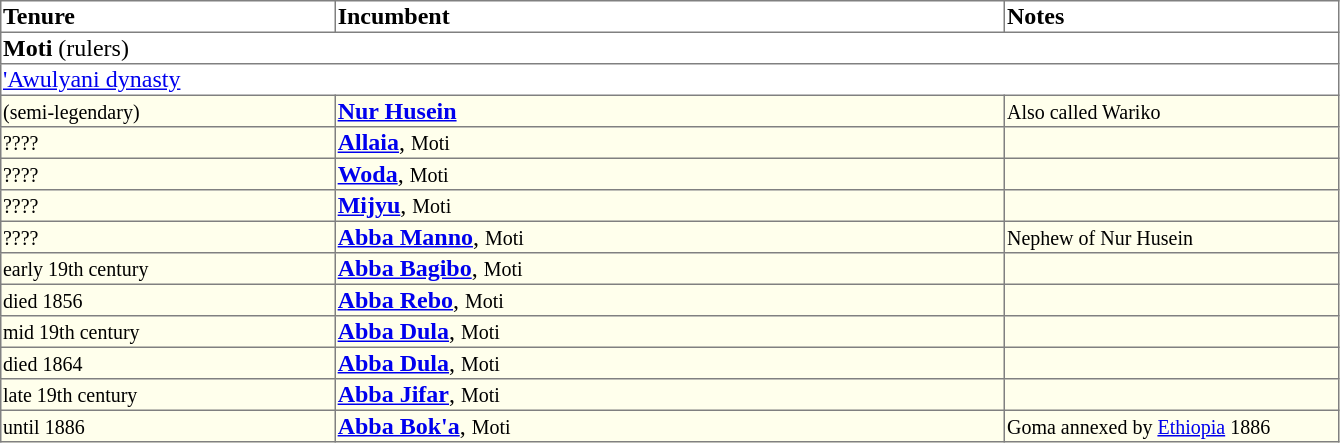<table border=1 style="border-collapse: collapse">
<tr align=left>
<th width="20%">Tenure</th>
<th width="40%">Incumbent</th>
<th width="20%">Notes</th>
</tr>
<tr valign=top>
<td colspan="3"><strong>Moti</strong> (rulers)</td>
</tr>
<tr valign=top>
<td colspan="3"><a href='#'>'Awulyani dynasty</a></td>
</tr>
<tr valign=top bgcolor="#ffffec">
<td><small>(semi-legendary)</small></td>
<td><strong><a href='#'>Nur Husein</a></strong></td>
<td><small>Also called Wariko</small></td>
</tr>
<tr valign=top bgcolor="#ffffec">
<td><small>????</small></td>
<td><strong><a href='#'>Allaia</a></strong>, <small>Moti</small></td>
<td></td>
</tr>
<tr valign=top bgcolor="#ffffec">
<td><small>???? </small></td>
<td><strong><a href='#'>Woda</a></strong>, <small>Moti</small></td>
<td></td>
</tr>
<tr valign=top bgcolor="#ffffec">
<td><small>???? </small></td>
<td><strong><a href='#'>Mijyu</a></strong>, <small>Moti</small></td>
<td></td>
</tr>
<tr valign=top bgcolor="#ffffec">
<td><small>???? </small></td>
<td><strong><a href='#'>Abba Manno</a></strong>, <small>Moti</small></td>
<td><small>Nephew of Nur Husein</small></td>
</tr>
<tr valign=top bgcolor="#ffffec">
<td><small>early 19th century</small></td>
<td><strong><a href='#'>Abba Bagibo</a></strong>, <small>Moti</small></td>
<td></td>
</tr>
<tr valign=top bgcolor="#ffffec">
<td><small>died 1856</small></td>
<td><strong><a href='#'>Abba Rebo</a></strong>, <small>Moti</small></td>
<td></td>
</tr>
<tr valign=top bgcolor="#ffffec">
<td><small>mid 19th century</small></td>
<td><strong><a href='#'>Abba Dula</a></strong>, <small>Moti</small></td>
<td></td>
</tr>
<tr valign=top bgcolor="#ffffec">
<td><small>died 1864</small></td>
<td><strong><a href='#'>Abba Dula</a></strong>, <small>Moti</small></td>
<td></td>
</tr>
<tr valign=top bgcolor="#ffffec">
<td><small>late 19th century</small></td>
<td><strong><a href='#'>Abba Jifar</a></strong>, <small>Moti</small></td>
<td></td>
</tr>
<tr valign=top bgcolor="#ffffec">
<td><small>until 1886</small></td>
<td><strong><a href='#'>Abba Bok'a</a></strong>, <small>Moti</small></td>
<td><small>Goma annexed by <a href='#'>Ethiopia</a> 1886</small></td>
</tr>
</table>
